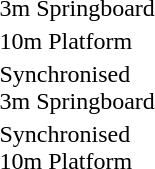<table>
<tr>
<td>3m Springboard</td>
<td></td>
<td></td>
<td></td>
</tr>
<tr>
<td>10m Platform</td>
<td></td>
<td></td>
<td></td>
</tr>
<tr>
<td>Synchronised<br>3m Springboard</td>
<td><br></td>
<td><br></td>
<td><br></td>
</tr>
<tr>
<td>Synchronised<br>10m Platform</td>
<td><br></td>
<td><br></td>
<td><br></td>
</tr>
</table>
